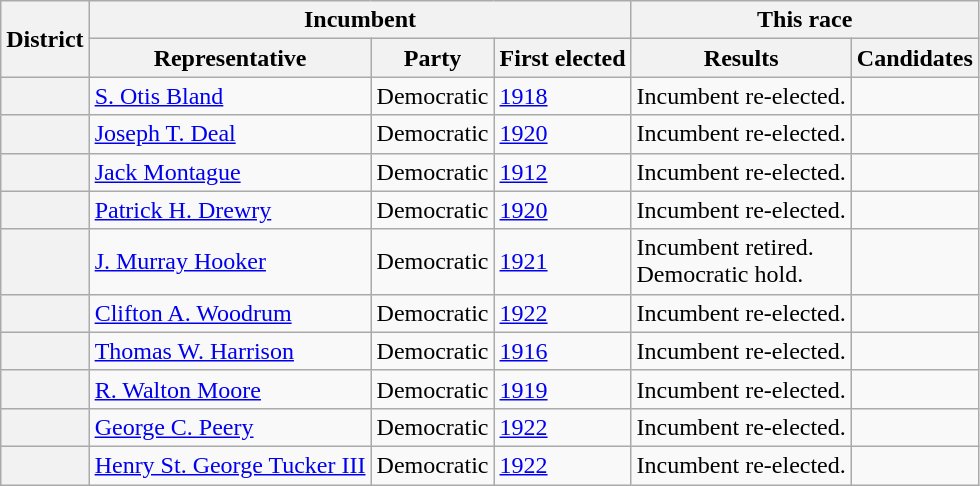<table class=wikitable>
<tr>
<th rowspan=2>District</th>
<th colspan=3>Incumbent</th>
<th colspan=2>This race</th>
</tr>
<tr>
<th>Representative</th>
<th>Party</th>
<th>First elected</th>
<th>Results</th>
<th>Candidates</th>
</tr>
<tr>
<th></th>
<td><a href='#'>S. Otis Bland</a></td>
<td>Democratic</td>
<td><a href='#'>1918</a></td>
<td>Incumbent re-elected.</td>
<td nowrap></td>
</tr>
<tr>
<th></th>
<td><a href='#'>Joseph T. Deal</a></td>
<td>Democratic</td>
<td><a href='#'>1920</a></td>
<td>Incumbent re-elected.</td>
<td nowrap></td>
</tr>
<tr>
<th></th>
<td><a href='#'>Jack Montague</a></td>
<td>Democratic</td>
<td><a href='#'>1912</a></td>
<td>Incumbent re-elected.</td>
<td nowrap></td>
</tr>
<tr>
<th></th>
<td><a href='#'>Patrick H. Drewry</a></td>
<td>Democratic</td>
<td><a href='#'>1920</a></td>
<td>Incumbent re-elected.</td>
<td nowrap></td>
</tr>
<tr>
<th></th>
<td><a href='#'>J. Murray Hooker</a></td>
<td>Democratic</td>
<td><a href='#'>1921 </a></td>
<td>Incumbent retired.<br>Democratic hold.</td>
<td nowrap></td>
</tr>
<tr>
<th></th>
<td><a href='#'>Clifton A. Woodrum</a></td>
<td>Democratic</td>
<td><a href='#'>1922</a></td>
<td>Incumbent re-elected.</td>
<td nowrap></td>
</tr>
<tr>
<th></th>
<td><a href='#'>Thomas W. Harrison</a></td>
<td>Democratic</td>
<td><a href='#'>1916</a></td>
<td>Incumbent re-elected.</td>
<td nowrap></td>
</tr>
<tr>
<th></th>
<td><a href='#'>R. Walton Moore</a></td>
<td>Democratic</td>
<td><a href='#'>1919 </a></td>
<td>Incumbent re-elected.</td>
<td nowrap></td>
</tr>
<tr>
<th></th>
<td><a href='#'>George C. Peery</a></td>
<td>Democratic</td>
<td><a href='#'>1922</a></td>
<td>Incumbent re-elected.</td>
<td nowrap></td>
</tr>
<tr>
<th></th>
<td><a href='#'>Henry St. George Tucker III</a></td>
<td>Democratic</td>
<td><a href='#'>1922</a></td>
<td>Incumbent re-elected.</td>
<td nowrap></td>
</tr>
</table>
